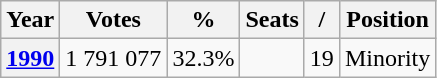<table class="wikitable">
<tr>
<th>Year</th>
<th>Votes</th>
<th>%</th>
<th>Seats</th>
<th>/</th>
<th>Position</th>
</tr>
<tr>
<th><a href='#'>1990</a></th>
<td>1 791 077</td>
<td>32.3%</td>
<td></td>
<td>19</td>
<td>Minority</td>
</tr>
</table>
